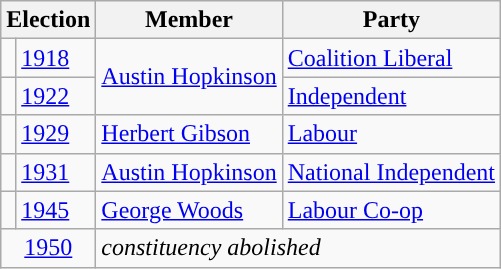<table class="wikitable">
<tr>
<th colspan=2>Election</th>
<th>Member</th>
<th>Party</th>
</tr>
<tr>
<td style="color:inherit;background-color: "></td>
<td><a href='#'>1918</a></td>
<td rowspan="2"><a href='#'>Austin Hopkinson</a></td>
<td><a href='#'>Coalition Liberal</a></td>
</tr>
<tr>
<td style="color:inherit;background-color: "></td>
<td><a href='#'>1922</a></td>
<td><a href='#'>Independent</a></td>
</tr>
<tr>
<td style="color:inherit;background-color: "></td>
<td><a href='#'>1929</a></td>
<td><a href='#'>Herbert Gibson</a></td>
<td><a href='#'>Labour</a></td>
</tr>
<tr>
<td style="color:inherit;background-color: "></td>
<td><a href='#'>1931</a></td>
<td><a href='#'>Austin Hopkinson</a></td>
<td><a href='#'>National Independent</a></td>
</tr>
<tr>
<td style="color:inherit;background-color: "></td>
<td><a href='#'>1945</a></td>
<td><a href='#'>George Woods</a></td>
<td><a href='#'>Labour Co-op</a></td>
</tr>
<tr>
<td colspan="2" align="center"><a href='#'>1950</a></td>
<td colspan="2"><em>constituency abolished</em></td>
</tr>
</table>
